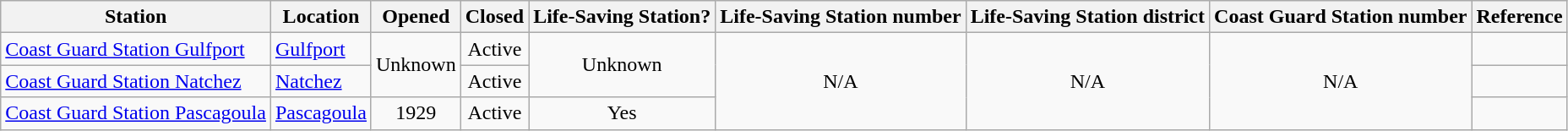<table class="wikitable sortable">
<tr>
<th>Station</th>
<th>Location</th>
<th>Opened</th>
<th>Closed</th>
<th>Life-Saving Station?</th>
<th>Life-Saving Station number</th>
<th>Life-Saving Station district</th>
<th>Coast Guard Station number</th>
<th>Reference</th>
</tr>
<tr>
<td><a href='#'>Coast Guard Station Gulfport</a></td>
<td><a href='#'>Gulfport</a></td>
<td rowspan="2" align="center">Unknown</td>
<td align="center">Active</td>
<td rowspan="2" align="center">Unknown</td>
<td rowspan="3" align="center">N/A</td>
<td rowspan="3" align="center">N/A</td>
<td rowspan="3" align="center">N/A</td>
<td align="center"></td>
</tr>
<tr>
<td><a href='#'>Coast Guard Station Natchez</a></td>
<td><a href='#'>Natchez</a></td>
<td align="center">Active</td>
<td align="center"></td>
</tr>
<tr>
<td><a href='#'>Coast Guard Station Pascagoula</a></td>
<td><a href='#'>Pascagoula</a></td>
<td align="center">1929</td>
<td align="center">Active</td>
<td align="center">Yes</td>
<td align="center"></td>
</tr>
</table>
